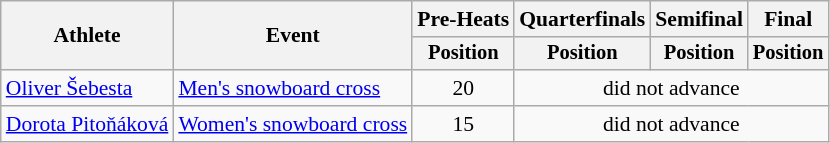<table class="wikitable" style="font-size:90%">
<tr>
<th rowspan="2">Athlete</th>
<th rowspan="2">Event</th>
<th>Pre-Heats</th>
<th>Quarterfinals</th>
<th>Semifinal</th>
<th>Final</th>
</tr>
<tr style="font-size:95%">
<th>Position</th>
<th>Position</th>
<th>Position</th>
<th>Position</th>
</tr>
<tr align=center>
<td align=left><a href='#'>Oliver Šebesta</a></td>
<td align=left><a href='#'>Men's snowboard cross</a></td>
<td>20</td>
<td colspan=3>did not advance</td>
</tr>
<tr align=center>
<td align=left><a href='#'>Dorota Pitoňáková</a></td>
<td align=left><a href='#'>Women's snowboard cross</a></td>
<td>15</td>
<td colspan=3>did not advance</td>
</tr>
</table>
